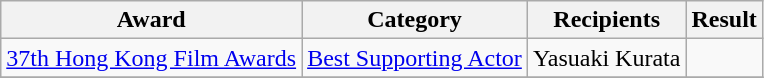<table class="wikitable">
<tr>
<th>Award</th>
<th>Category</th>
<th>Recipients</th>
<th>Result</th>
</tr>
<tr>
<td rowspan=1><a href='#'>37th Hong Kong Film Awards</a></td>
<td><a href='#'>Best Supporting Actor</a></td>
<td>Yasuaki Kurata</td>
<td></td>
</tr>
<tr>
</tr>
</table>
